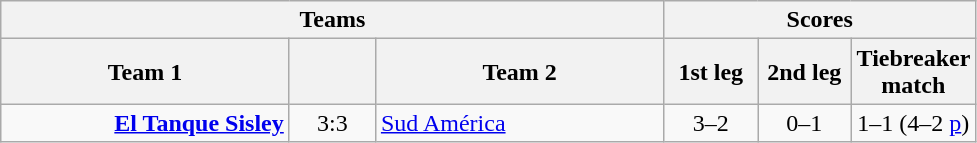<table class="wikitable" style="text-align: center;">
<tr>
<th colspan=3>Teams</th>
<th colspan=3>Scores</th>
</tr>
<tr>
<th width="185">Team 1</th>
<th width="50"></th>
<th width="185">Team 2</th>
<th width="55">1st leg</th>
<th width="55">2nd leg</th>
<th width="75">Tiebreaker match</th>
</tr>
<tr>
<td align=right><strong><a href='#'>El Tanque Sisley</a></strong></td>
<td>3:3</td>
<td align=left><a href='#'>Sud América</a></td>
<td>3–2</td>
<td>0–1</td>
<td>1–1 (4–2 <a href='#'>p</a>)</td>
</tr>
</table>
